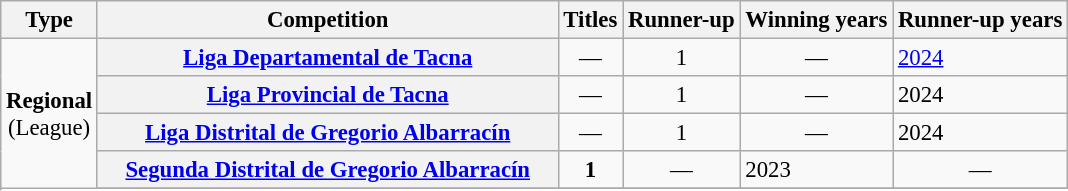<table class="wikitable plainrowheaders" style="font-size:95%; text-align:center;">
<tr>
<th>Type</th>
<th width=300px>Competition</th>
<th>Titles</th>
<th>Runner-up</th>
<th>Winning years</th>
<th>Runner-up years</th>
</tr>
<tr>
<td rowspan=5><strong>Regional</strong><br>(League)</td>
<th scope=col><a href='#'>Liga Departamental de Tacna</a></th>
<td style="text-align:center;">—</td>
<td>1</td>
<td style="text-align:center;">—</td>
<td align="left"><a href='#'>2024</a></td>
</tr>
<tr>
<th scope=col><a href='#'>Liga Provincial de Tacna</a></th>
<td style="text-align:center;">—</td>
<td>1</td>
<td style="text-align:center;">—</td>
<td align="left">2024</td>
</tr>
<tr>
<th scope=col><a href='#'>Liga Distrital de Gregorio Albarracín</a></th>
<td style="text-align:center;">—</td>
<td>1</td>
<td style="text-align:center;">—</td>
<td align="left">2024</td>
</tr>
<tr>
<th scope=col><a href='#'>Segunda Distrital de Gregorio Albarracín</a></th>
<td><strong>1</strong></td>
<td style="text-align:center;">—</td>
<td align="left">2023</td>
<td style="text-align:center;">—</td>
</tr>
<tr>
</tr>
</table>
